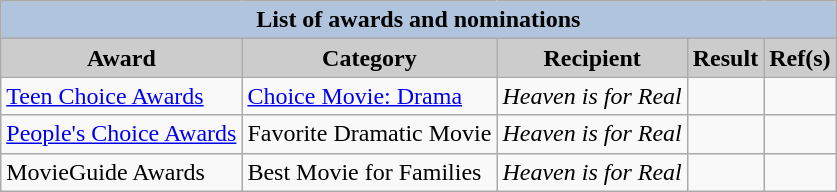<table class="wikitable">
<tr style="text-align:center;">
<th colspan=5 style="background:#B0C4DE;">List of awards and nominations</th>
</tr>
<tr style="text-align:center;">
<th style="background:#ccc;">Award</th>
<th style="background:#ccc;">Category</th>
<th style="background:#ccc;">Recipient</th>
<th style="background:#ccc;">Result</th>
<th style="background:#ccc;">Ref(s)</th>
</tr>
<tr>
<td><a href='#'>Teen Choice Awards</a></td>
<td><a href='#'>Choice Movie: Drama</a></td>
<td><em>Heaven is for Real</em></td>
<td></td>
<td></td>
</tr>
<tr>
<td><a href='#'>People's Choice Awards</a></td>
<td>Favorite Dramatic Movie</td>
<td><em>Heaven is for Real</em></td>
<td></td>
<td></td>
</tr>
<tr>
<td>MovieGuide Awards</td>
<td>Best Movie for Families</td>
<td><em>Heaven is for Real</em></td>
<td></td>
<td></td>
</tr>
</table>
